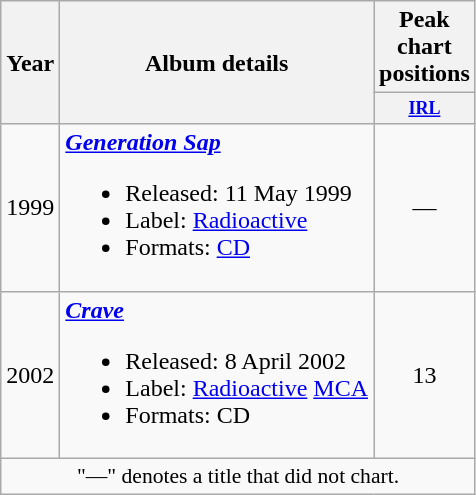<table class="wikitable" style=text-align:center;>
<tr>
<th rowspan="2">Year</th>
<th rowspan="2">Album details</th>
<th>Peak chart positions</th>
</tr>
<tr>
<th style="width:4em;font-size:75%"><a href='#'>IRL</a><br></th>
</tr>
<tr>
<td>1999</td>
<td align="left"><strong><em><a href='#'>Generation Sap</a></em></strong><br><ul><li>Released: 11 May 1999</li><li>Label: <a href='#'>Radioactive</a></li><li>Formats: <a href='#'>CD</a></li></ul></td>
<td>—</td>
</tr>
<tr>
<td>2002</td>
<td align="left"><strong><em><a href='#'>Crave</a></em></strong><br><ul><li>Released: 8 April 2002</li><li>Label: <a href='#'>Radioactive</a> <a href='#'>MCA</a></li><li>Formats: CD</li></ul></td>
<td>13</td>
</tr>
<tr>
<td colspan="3" style="font-size:90%">"—" denotes a title that did not chart.</td>
</tr>
</table>
